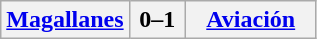<table class="wikitable" style="text-align:center">
<tr>
<th !width="70"><a href='#'>Magallanes</a></th>
<th width="30">0–1</th>
<th width="80"><a href='#'>Aviación</a></th>
</tr>
</table>
